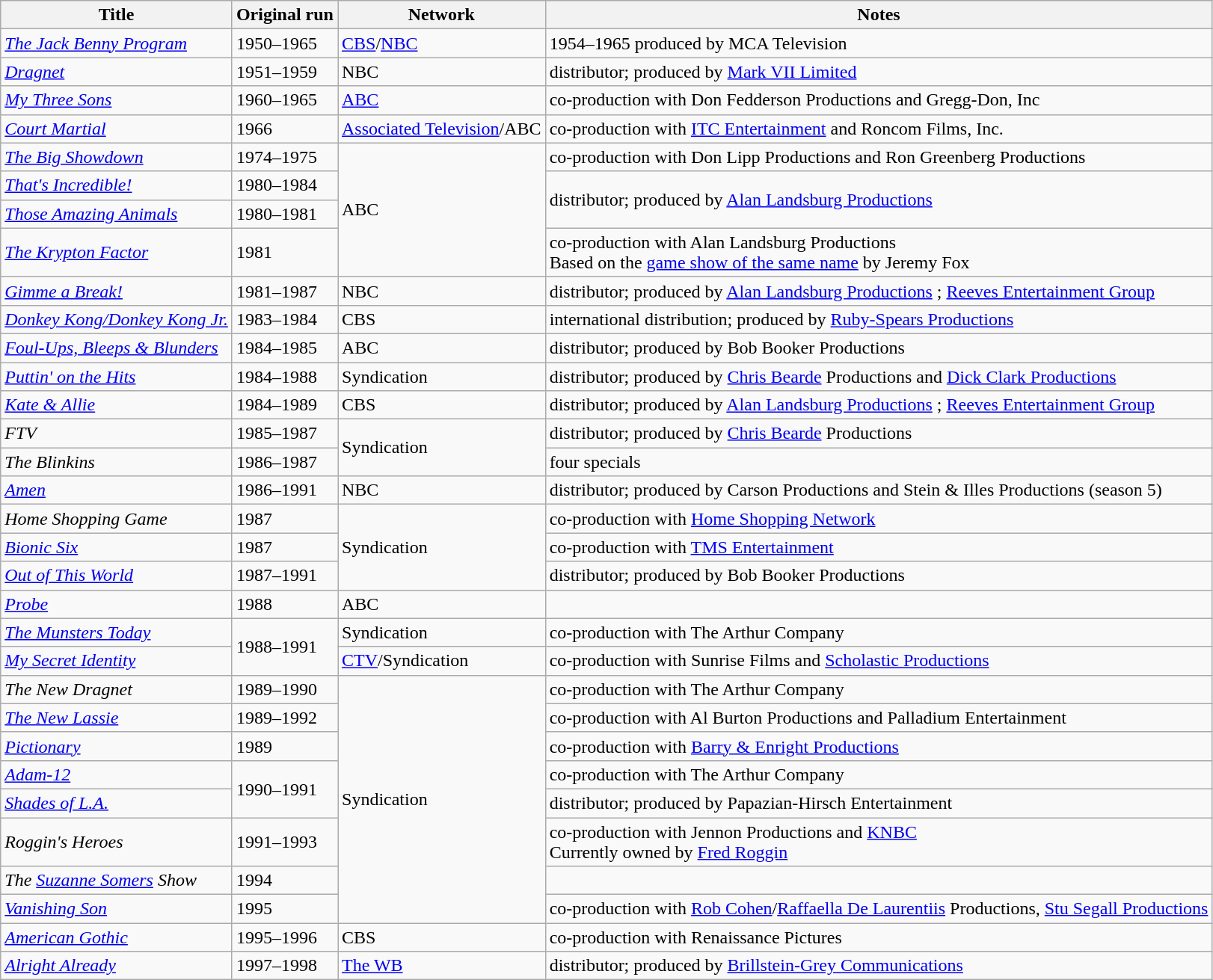<table class="wikitable sortable">
<tr>
<th>Title</th>
<th>Original run</th>
<th>Network</th>
<th>Notes</th>
</tr>
<tr>
<td><em><a href='#'>The Jack Benny Program</a></em></td>
<td>1950–1965</td>
<td><a href='#'>CBS</a>/<a href='#'>NBC</a></td>
<td>1954–1965 produced by MCA Television</td>
</tr>
<tr>
<td><em><a href='#'>Dragnet</a></em></td>
<td>1951–1959</td>
<td>NBC</td>
<td>distributor; produced by <a href='#'>Mark VII Limited</a></td>
</tr>
<tr>
<td><em><a href='#'>My Three Sons</a></em></td>
<td>1960–1965</td>
<td><a href='#'>ABC</a></td>
<td>co-production with Don Fedderson Productions and Gregg-Don, Inc</td>
</tr>
<tr>
<td><em><a href='#'>Court Martial</a></em></td>
<td>1966</td>
<td><a href='#'>Associated Television</a>/ABC</td>
<td>co-production with <a href='#'>ITC Entertainment</a> and Roncom Films, Inc.</td>
</tr>
<tr>
<td><em><a href='#'>The Big Showdown</a></em></td>
<td>1974–1975</td>
<td rowspan="4">ABC</td>
<td>co-production with Don Lipp Productions and Ron Greenberg Productions</td>
</tr>
<tr>
<td><em><a href='#'>That's Incredible!</a></em></td>
<td>1980–1984</td>
<td rowspan="2">distributor; produced by <a href='#'>Alan Landsburg Productions</a></td>
</tr>
<tr>
<td><em><a href='#'>Those Amazing Animals</a></em></td>
<td>1980–1981</td>
</tr>
<tr>
<td><em><a href='#'>The Krypton Factor</a></em></td>
<td>1981</td>
<td>co-production with Alan Landsburg Productions<br>Based on the <a href='#'>game show of the same name</a> by Jeremy Fox</td>
</tr>
<tr>
<td><em><a href='#'>Gimme a Break!</a></em></td>
<td>1981–1987</td>
<td>NBC</td>
<td>distributor; produced by <a href='#'>Alan Landsburg Productions</a> ; <a href='#'>Reeves Entertainment Group</a> </td>
</tr>
<tr>
<td><em><a href='#'>Donkey Kong/Donkey Kong Jr.</a></em></td>
<td>1983–1984</td>
<td>CBS</td>
<td>international distribution; produced by <a href='#'>Ruby-Spears Productions</a></td>
</tr>
<tr>
<td><em><a href='#'>Foul-Ups, Bleeps & Blunders</a></em></td>
<td>1984–1985</td>
<td>ABC</td>
<td>distributor; produced by Bob Booker Productions</td>
</tr>
<tr>
<td><em><a href='#'>Puttin' on the Hits</a></em></td>
<td>1984–1988</td>
<td>Syndication</td>
<td>distributor; produced by <a href='#'>Chris Bearde</a> Productions and <a href='#'>Dick Clark Productions</a></td>
</tr>
<tr>
<td><em><a href='#'>Kate & Allie</a></em></td>
<td>1984–1989</td>
<td>CBS</td>
<td>distributor; produced by <a href='#'>Alan Landsburg Productions</a> ; <a href='#'>Reeves Entertainment Group</a> </td>
</tr>
<tr>
<td><em>FTV</em></td>
<td>1985–1987</td>
<td rowspan="2">Syndication</td>
<td>distributor; produced by <a href='#'>Chris Bearde</a> Productions</td>
</tr>
<tr>
<td><em>The Blinkins</em></td>
<td>1986–1987</td>
<td>four specials</td>
</tr>
<tr>
<td><em><a href='#'>Amen</a></em></td>
<td>1986–1991</td>
<td>NBC</td>
<td>distributor; produced by Carson Productions and Stein & Illes Productions (season 5)</td>
</tr>
<tr>
<td><em>Home Shopping Game</em></td>
<td>1987</td>
<td rowspan="3">Syndication</td>
<td>co-production with <a href='#'>Home Shopping Network</a></td>
</tr>
<tr>
<td><em><a href='#'>Bionic Six</a></em></td>
<td>1987</td>
<td>co-production with <a href='#'>TMS Entertainment</a></td>
</tr>
<tr>
<td><em><a href='#'>Out of This World</a></em></td>
<td>1987–1991</td>
<td>distributor; produced by Bob Booker Productions</td>
</tr>
<tr>
<td><em><a href='#'>Probe</a></em></td>
<td>1988</td>
<td>ABC</td>
<td></td>
</tr>
<tr>
<td><em><a href='#'>The Munsters Today</a></em></td>
<td rowspan="2">1988–1991</td>
<td>Syndication</td>
<td>co-production with The Arthur Company</td>
</tr>
<tr>
<td><em><a href='#'>My Secret Identity</a></em></td>
<td><a href='#'>CTV</a>/Syndication</td>
<td>co-production with Sunrise Films and <a href='#'>Scholastic Productions</a></td>
</tr>
<tr>
<td><em>The New Dragnet</em></td>
<td>1989–1990</td>
<td rowspan="8">Syndication</td>
<td>co-production with The Arthur Company</td>
</tr>
<tr>
<td><em><a href='#'>The New Lassie</a></em></td>
<td>1989–1992</td>
<td>co-production with Al Burton Productions and Palladium Entertainment</td>
</tr>
<tr>
<td><em><a href='#'>Pictionary</a></em></td>
<td>1989</td>
<td>co-production with <a href='#'>Barry & Enright Productions</a></td>
</tr>
<tr>
<td><em><a href='#'>Adam-12</a></em></td>
<td rowspan="2">1990–1991</td>
<td>co-production with The Arthur Company</td>
</tr>
<tr>
<td><em><a href='#'>Shades of L.A.</a></em></td>
<td>distributor; produced by Papazian-Hirsch Entertainment</td>
</tr>
<tr>
<td><em>Roggin's Heroes</em></td>
<td>1991–1993</td>
<td>co-production with Jennon Productions and <a href='#'>KNBC</a><br>Currently owned by <a href='#'>Fred Roggin</a></td>
</tr>
<tr>
<td><em>The <a href='#'>Suzanne Somers</a> Show</em></td>
<td>1994</td>
<td></td>
</tr>
<tr>
<td><em><a href='#'>Vanishing Son</a></em></td>
<td>1995</td>
<td>co-production with <a href='#'>Rob Cohen</a>/<a href='#'>Raffaella De Laurentiis</a> Productions, <a href='#'>Stu Segall Productions</a></td>
</tr>
<tr>
<td><em><a href='#'>American Gothic</a></em></td>
<td>1995–1996</td>
<td>CBS</td>
<td>co-production with Renaissance Pictures</td>
</tr>
<tr>
<td><em><a href='#'>Alright Already</a></em></td>
<td>1997–1998</td>
<td><a href='#'>The WB</a></td>
<td>distributor; produced by <a href='#'>Brillstein-Grey Communications</a></td>
</tr>
</table>
